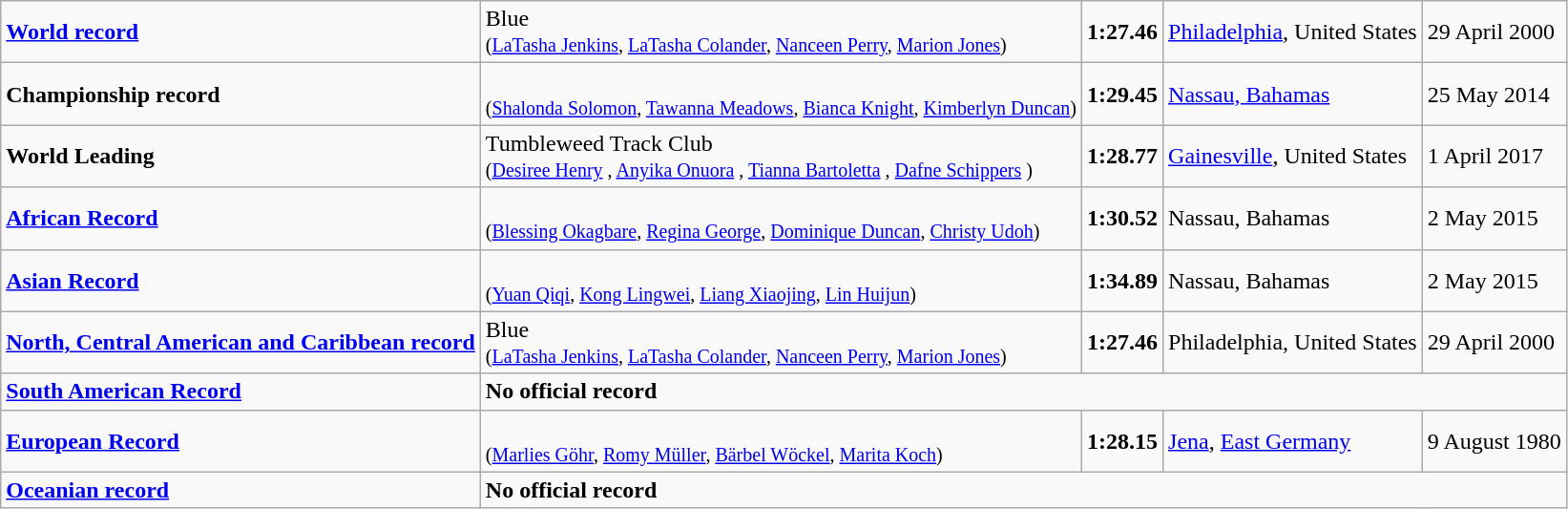<table class="wikitable">
<tr>
<td><strong><a href='#'>World record</a></strong></td>
<td> Blue<br><small>(<a href='#'>LaTasha Jenkins</a>, <a href='#'>LaTasha Colander</a>, <a href='#'>Nanceen Perry</a>, <a href='#'>Marion Jones</a>)</small></td>
<td><strong>1:27.46</strong></td>
<td> <a href='#'>Philadelphia</a>, United States</td>
<td>29 April 2000</td>
</tr>
<tr>
<td><strong>Championship record</strong></td>
<td><br><small>(<a href='#'>Shalonda Solomon</a>, <a href='#'>Tawanna Meadows</a>, <a href='#'>Bianca Knight</a>, <a href='#'>Kimberlyn Duncan</a>)</small></td>
<td><strong>1:29.45</strong></td>
<td> <a href='#'>Nassau, Bahamas</a></td>
<td>25 May 2014</td>
</tr>
<tr>
<td><strong>World Leading</strong></td>
<td>Tumbleweed Track Club<br><small>(<a href='#'>Desiree Henry</a> , <a href='#'>Anyika Onuora</a> , <a href='#'>Tianna Bartoletta</a> , <a href='#'>Dafne Schippers</a> )</small></td>
<td><strong>1:28.77</strong></td>
<td> <a href='#'>Gainesville</a>, United States</td>
<td>1 April 2017</td>
</tr>
<tr>
<td><strong><a href='#'>African Record</a></strong></td>
<td><br><small>(<a href='#'>Blessing Okagbare</a>, <a href='#'>Regina George</a>,  <a href='#'>Dominique Duncan</a>, <a href='#'>Christy Udoh</a>)</small></td>
<td><strong>1:30.52</strong></td>
<td> Nassau, Bahamas</td>
<td>2 May 2015</td>
</tr>
<tr>
<td><strong><a href='#'>Asian Record</a></strong></td>
<td><br><small>(<a href='#'>Yuan Qiqi</a>, <a href='#'>Kong Lingwei</a>, <a href='#'>Liang Xiaojing</a>, <a href='#'>Lin Huijun</a>)</small></td>
<td><strong>1:34.89</strong></td>
<td> Nassau, Bahamas</td>
<td>2 May 2015</td>
</tr>
<tr>
<td><strong><a href='#'>North, Central American and Caribbean record</a></strong></td>
<td> Blue<br><small>(<a href='#'>LaTasha Jenkins</a>, <a href='#'>LaTasha Colander</a>, <a href='#'>Nanceen Perry</a>, <a href='#'>Marion Jones</a>)</small></td>
<td><strong>1:27.46</strong></td>
<td> Philadelphia, United States</td>
<td>29 April 2000</td>
</tr>
<tr>
<td><strong><a href='#'>South American Record</a></strong></td>
<td colspan=4><strong>No official record</strong></td>
</tr>
<tr>
<td><strong><a href='#'>European Record</a></strong></td>
<td><br><small>(<a href='#'>Marlies Göhr</a>, <a href='#'>Romy Müller</a>, <a href='#'>Bärbel Wöckel</a>, <a href='#'>Marita Koch</a>)</small></td>
<td><strong>1:28.15</strong></td>
<td> <a href='#'>Jena</a>, <a href='#'>East Germany</a></td>
<td>9 August 1980</td>
</tr>
<tr>
<td><strong><a href='#'>Oceanian record</a></strong></td>
<td colspan=4><strong>No official record</strong></td>
</tr>
</table>
